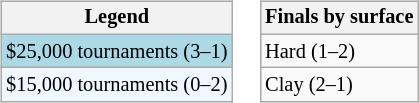<table>
<tr valign=top>
<td><br><table class=wikitable style="font-size:85%">
<tr>
<th>Legend</th>
</tr>
<tr style="background:lightblue;">
<td>$25,000 tournaments (3–1)</td>
</tr>
<tr style="background:#f0f8ff;">
<td>$15,000 tournaments (0–2)</td>
</tr>
</table>
</td>
<td><br><table class=wikitable style="font-size:85%">
<tr>
<th>Finals by surface</th>
</tr>
<tr>
<td>Hard (1–2)</td>
</tr>
<tr>
<td>Clay (2–1)</td>
</tr>
</table>
</td>
</tr>
</table>
